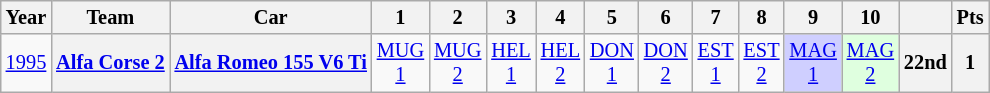<table class="wikitable" style="text-align:center; font-size:85%">
<tr>
<th>Year</th>
<th>Team</th>
<th>Car</th>
<th>1</th>
<th>2</th>
<th>3</th>
<th>4</th>
<th>5</th>
<th>6</th>
<th>7</th>
<th>8</th>
<th>9</th>
<th>10</th>
<th></th>
<th>Pts</th>
</tr>
<tr>
<td><a href='#'>1995</a></td>
<th><a href='#'>Alfa Corse 2</a></th>
<th><a href='#'>Alfa Romeo 155 V6 Ti</a></th>
<td><a href='#'>MUG<br>1</a></td>
<td><a href='#'>MUG<br>2</a></td>
<td><a href='#'>HEL<br>1</a></td>
<td><a href='#'>HEL<br>2</a></td>
<td><a href='#'>DON<br>1</a></td>
<td><a href='#'>DON<br>2</a></td>
<td><a href='#'>EST<br>1</a></td>
<td><a href='#'>EST<br>2</a></td>
<td style="background:#CFCFFF;"><a href='#'>MAG<br>1</a><br></td>
<td style="background:#DFFFDF;"><a href='#'>MAG<br>2</a><br></td>
<th>22nd</th>
<th>1</th>
</tr>
</table>
